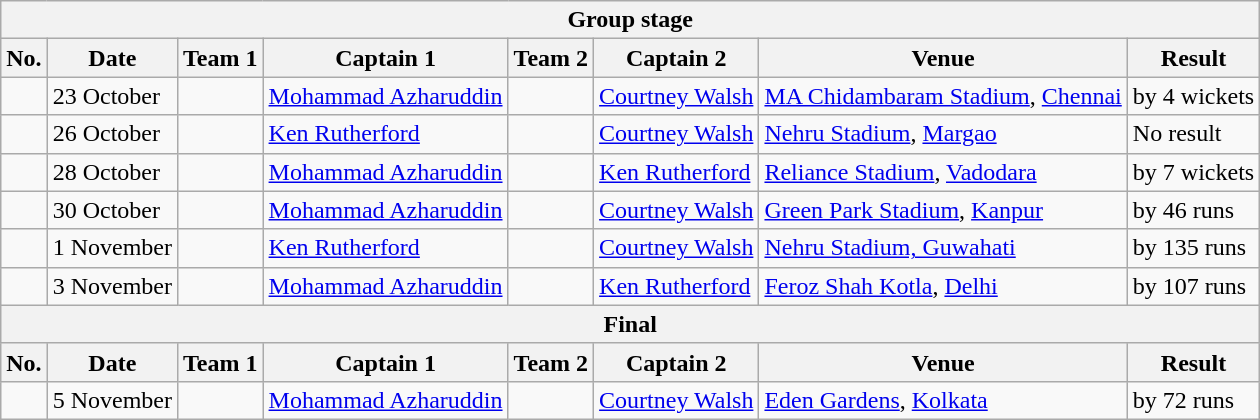<table class="wikitable">
<tr>
<th colspan="9">Group stage</th>
</tr>
<tr>
<th>No.</th>
<th>Date</th>
<th>Team 1</th>
<th>Captain 1</th>
<th>Team 2</th>
<th>Captain 2</th>
<th>Venue</th>
<th>Result</th>
</tr>
<tr>
<td></td>
<td>23 October</td>
<td></td>
<td><a href='#'>Mohammad Azharuddin</a></td>
<td></td>
<td><a href='#'>Courtney Walsh</a></td>
<td><a href='#'>MA Chidambaram Stadium</a>, <a href='#'>Chennai</a></td>
<td> by 4 wickets</td>
</tr>
<tr>
<td></td>
<td>26 October</td>
<td></td>
<td><a href='#'>Ken Rutherford</a></td>
<td></td>
<td><a href='#'>Courtney Walsh</a></td>
<td><a href='#'>Nehru Stadium</a>, <a href='#'>Margao</a></td>
<td>No result</td>
</tr>
<tr>
<td></td>
<td>28 October</td>
<td></td>
<td><a href='#'>Mohammad Azharuddin</a></td>
<td></td>
<td><a href='#'>Ken Rutherford</a></td>
<td><a href='#'>Reliance Stadium</a>, <a href='#'>Vadodara</a></td>
<td> by 7 wickets</td>
</tr>
<tr>
<td></td>
<td>30 October</td>
<td></td>
<td><a href='#'>Mohammad Azharuddin</a></td>
<td></td>
<td><a href='#'>Courtney Walsh</a></td>
<td><a href='#'>Green Park Stadium</a>, <a href='#'>Kanpur</a></td>
<td> by 46 runs</td>
</tr>
<tr>
<td></td>
<td>1 November</td>
<td></td>
<td><a href='#'>Ken Rutherford</a></td>
<td></td>
<td><a href='#'>Courtney Walsh</a></td>
<td><a href='#'>Nehru Stadium, Guwahati</a></td>
<td> by 135 runs</td>
</tr>
<tr>
<td></td>
<td>3 November</td>
<td></td>
<td><a href='#'>Mohammad Azharuddin</a></td>
<td></td>
<td><a href='#'>Ken Rutherford</a></td>
<td><a href='#'>Feroz Shah Kotla</a>, <a href='#'>Delhi</a></td>
<td> by 107 runs</td>
</tr>
<tr>
<th colspan="9">Final</th>
</tr>
<tr>
<th>No.</th>
<th>Date</th>
<th>Team 1</th>
<th>Captain 1</th>
<th>Team 2</th>
<th>Captain 2</th>
<th>Venue</th>
<th>Result</th>
</tr>
<tr>
<td></td>
<td>5 November</td>
<td></td>
<td><a href='#'>Mohammad Azharuddin</a></td>
<td></td>
<td><a href='#'>Courtney Walsh</a></td>
<td><a href='#'>Eden Gardens</a>, <a href='#'>Kolkata</a></td>
<td> by 72 runs</td>
</tr>
</table>
